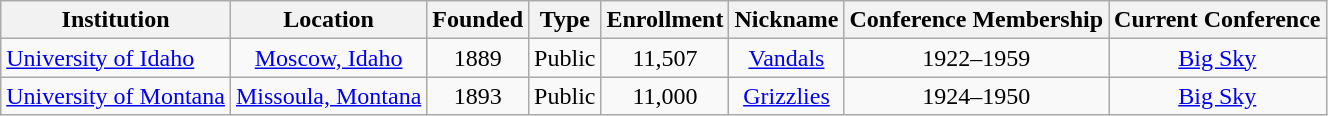<table class="wikitable sortable">
<tr>
<th>Institution</th>
<th>Location</th>
<th>Founded</th>
<th>Type</th>
<th>Enrollment</th>
<th>Nickname</th>
<th>Conference Membership</th>
<th>Current Conference</th>
</tr>
<tr>
<td><a href='#'>University of Idaho</a></td>
<td align="center"><a href='#'>Moscow, Idaho</a></td>
<td align="center">1889</td>
<td align="center">Public</td>
<td align="center">11,507</td>
<td align="center"><a href='#'>Vandals</a></td>
<td align="center">1922–1959</td>
<td align="center"><a href='#'>Big Sky</a></td>
</tr>
<tr>
<td><a href='#'>University of Montana</a></td>
<td align="center"><a href='#'>Missoula, Montana</a></td>
<td align="center">1893</td>
<td align="center">Public</td>
<td align="center">11,000</td>
<td align="center"><a href='#'>Grizzlies</a></td>
<td align="center">1924–1950</td>
<td align="center"><a href='#'>Big Sky</a></td>
</tr>
</table>
